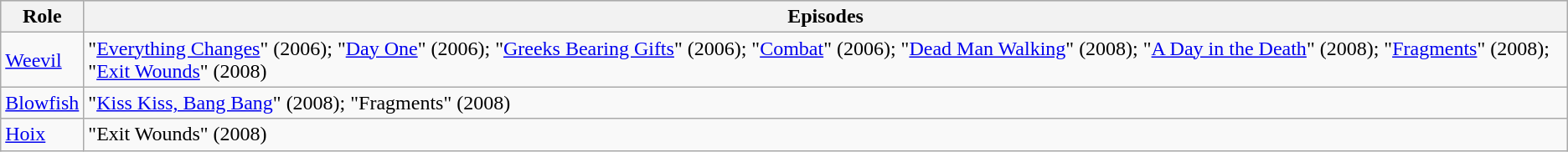<table class="wikitable">
<tr style="background:#ccc; text-align:center;">
<th>Role</th>
<th>Episodes</th>
</tr>
<tr>
<td><a href='#'>Weevil</a></td>
<td>"<a href='#'>Everything Changes</a>" (2006); "<a href='#'>Day One</a>" (2006); "<a href='#'>Greeks Bearing Gifts</a>" (2006); "<a href='#'>Combat</a>" (2006); "<a href='#'>Dead Man Walking</a>" (2008); "<a href='#'>A Day in the Death</a>" (2008); "<a href='#'>Fragments</a>" (2008); "<a href='#'>Exit Wounds</a>" (2008)</td>
</tr>
<tr>
<td><a href='#'>Blowfish</a></td>
<td>"<a href='#'>Kiss Kiss, Bang Bang</a>" (2008); "Fragments" (2008)</td>
</tr>
<tr>
<td><a href='#'>Hoix</a></td>
<td>"Exit Wounds" (2008)</td>
</tr>
</table>
